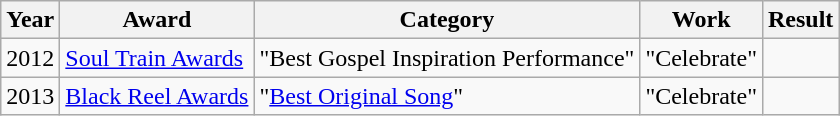<table class="wikitable">
<tr>
<th scope="col">Year</th>
<th scope="col">Award</th>
<th scope="col">Category</th>
<th scope="col">Work</th>
<th scope="col">Result</th>
</tr>
<tr>
<td rowspan="1">2012</td>
<td><a href='#'>Soul Train Awards</a></td>
<td>"Best Gospel Inspiration Performance"</td>
<td rowspan="1">"Celebrate"</td>
<td></td>
</tr>
<tr>
<td rowspan="1">2013</td>
<td><a href='#'>Black Reel Awards</a></td>
<td>"<a href='#'>Best Original Song</a>"</td>
<td rowspan="1">"Celebrate"</td>
<td></td>
</tr>
</table>
